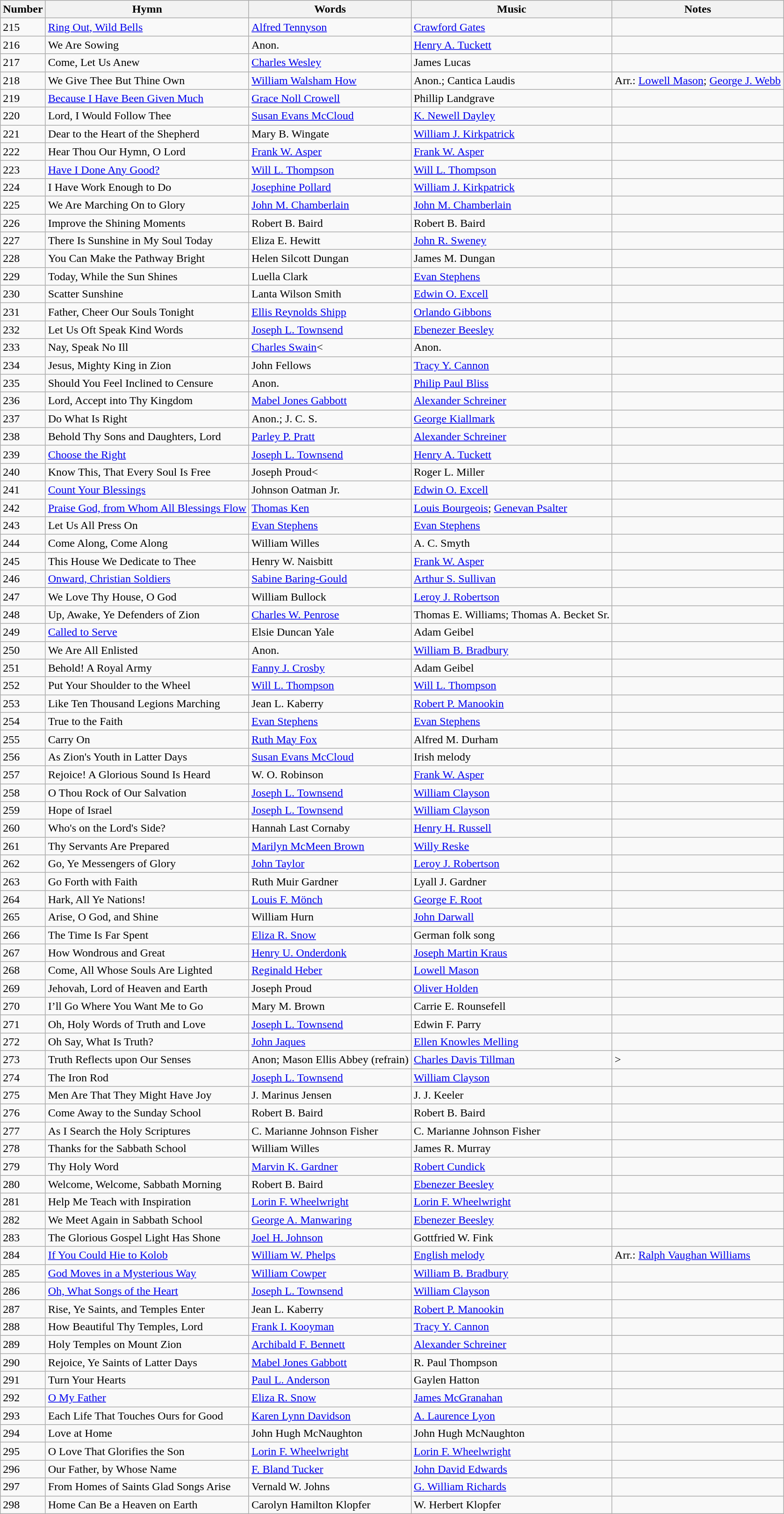<table class="wikitable mw-collapsible mw-collapsed">
<tr>
<th>Number</th>
<th>Hymn</th>
<th>Words</th>
<th>Music</th>
<th>Notes</th>
</tr>
<tr>
<td>215</td>
<td><a href='#'>Ring Out, Wild Bells</a></td>
<td><a href='#'>Alfred Tennyson</a></td>
<td><a href='#'>Crawford Gates</a></td>
<td></td>
</tr>
<tr>
<td>216</td>
<td>We Are Sowing</td>
<td>Anon.</td>
<td><a href='#'>Henry A. Tuckett</a></td>
<td></td>
</tr>
<tr>
<td>217</td>
<td>Come, Let Us Anew</td>
<td><a href='#'>Charles Wesley</a></td>
<td>James Lucas</td>
<td></td>
</tr>
<tr>
<td>218</td>
<td>We Give Thee But Thine Own</td>
<td><a href='#'>William Walsham How</a></td>
<td>Anon.; Cantica Laudis</td>
<td>Arr.: <a href='#'>Lowell Mason</a>; <a href='#'>George J. Webb</a></td>
</tr>
<tr>
<td>219</td>
<td><a href='#'>Because I Have Been Given Much</a></td>
<td><a href='#'>Grace Noll Crowell</a></td>
<td>Phillip Landgrave</td>
<td></td>
</tr>
<tr>
<td>220</td>
<td>Lord, I Would Follow Thee</td>
<td><a href='#'>Susan Evans McCloud</a></td>
<td><a href='#'>K. Newell Dayley</a></td>
<td></td>
</tr>
<tr>
<td>221</td>
<td>Dear to the Heart of the Shepherd</td>
<td>Mary B. Wingate</td>
<td><a href='#'>William J. Kirkpatrick</a></td>
<td></td>
</tr>
<tr>
<td>222</td>
<td>Hear Thou Our Hymn, O Lord</td>
<td><a href='#'>Frank W. Asper</a></td>
<td><a href='#'>Frank W. Asper</a></td>
<td></td>
</tr>
<tr>
<td>223</td>
<td><a href='#'>Have I Done Any Good?</a></td>
<td><a href='#'>Will L. Thompson</a></td>
<td><a href='#'>Will L. Thompson</a></td>
<td></td>
</tr>
<tr>
<td>224</td>
<td>I Have Work Enough to Do</td>
<td><a href='#'>Josephine Pollard</a></td>
<td><a href='#'>William J. Kirkpatrick</a></td>
<td></td>
</tr>
<tr>
<td>225</td>
<td>We Are Marching On to Glory</td>
<td><a href='#'>John M. Chamberlain</a></td>
<td><a href='#'>John M. Chamberlain</a></td>
<td></td>
</tr>
<tr>
<td>226</td>
<td>Improve the Shining Moments</td>
<td>Robert B. Baird</td>
<td>Robert B. Baird</td>
<td></td>
</tr>
<tr>
<td>227</td>
<td>There Is Sunshine in My Soul Today</td>
<td>Eliza E. Hewitt</td>
<td><a href='#'>John R. Sweney</a></td>
<td></td>
</tr>
<tr>
<td>228</td>
<td>You Can Make the Pathway Bright</td>
<td>Helen Silcott Dungan</td>
<td>James M. Dungan</td>
<td></td>
</tr>
<tr>
<td>229</td>
<td>Today, While the Sun Shines</td>
<td>Luella Clark</td>
<td><a href='#'>Evan Stephens</a></td>
<td></td>
</tr>
<tr>
<td>230</td>
<td>Scatter Sunshine</td>
<td>Lanta Wilson Smith</td>
<td><a href='#'>Edwin O. Excell</a></td>
<td></td>
</tr>
<tr>
<td>231</td>
<td>Father, Cheer Our Souls Tonight</td>
<td><a href='#'>Ellis Reynolds Shipp</a></td>
<td><a href='#'>Orlando Gibbons</a></td>
<td></td>
</tr>
<tr>
<td>232</td>
<td>Let Us Oft Speak Kind Words</td>
<td><a href='#'>Joseph L. Townsend</a></td>
<td><a href='#'>Ebenezer Beesley</a></td>
<td></td>
</tr>
<tr>
<td>233</td>
<td>Nay, Speak No Ill</td>
<td><a href='#'>Charles Swain</a><</td>
<td>Anon.</td>
<td></td>
</tr>
<tr>
<td>234</td>
<td>Jesus, Mighty King in Zion</td>
<td>John Fellows</td>
<td><a href='#'>Tracy Y. Cannon</a></td>
<td></td>
</tr>
<tr>
<td>235</td>
<td>Should You Feel Inclined to Censure</td>
<td>Anon.</td>
<td><a href='#'>Philip Paul Bliss</a></td>
<td></td>
</tr>
<tr>
<td>236</td>
<td>Lord, Accept into Thy Kingdom</td>
<td><a href='#'>Mabel Jones Gabbott</a></td>
<td><a href='#'>Alexander Schreiner</a></td>
<td></td>
</tr>
<tr>
<td>237</td>
<td>Do What Is Right</td>
<td>Anon.; J. C. S.</td>
<td><a href='#'>George Kiallmark</a></td>
<td></td>
</tr>
<tr>
<td>238</td>
<td>Behold Thy Sons and Daughters, Lord</td>
<td><a href='#'>Parley P. Pratt</a></td>
<td><a href='#'>Alexander Schreiner</a></td>
<td></td>
</tr>
<tr>
<td>239</td>
<td><a href='#'>Choose the Right</a></td>
<td><a href='#'>Joseph L. Townsend</a></td>
<td><a href='#'>Henry A. Tuckett</a></td>
<td></td>
</tr>
<tr>
<td>240</td>
<td>Know This, That Every Soul Is Free</td>
<td>Joseph Proud<</td>
<td>Roger L. Miller</td>
<td></td>
</tr>
<tr>
<td>241</td>
<td><a href='#'>Count Your Blessings</a></td>
<td>Johnson Oatman Jr.</td>
<td><a href='#'>Edwin O. Excell</a></td>
<td></td>
</tr>
<tr>
<td>242</td>
<td><a href='#'>Praise God, from Whom All Blessings Flow</a></td>
<td><a href='#'>Thomas Ken</a></td>
<td><a href='#'>
Louis Bourgeois</a>; <a href='#'>Genevan Psalter</a></td>
<td></td>
</tr>
<tr>
<td>243</td>
<td>Let Us All Press On</td>
<td><a href='#'>Evan Stephens</a></td>
<td><a href='#'>Evan Stephens</a></td>
<td></td>
</tr>
<tr>
<td>244</td>
<td>Come Along, Come Along</td>
<td>William Willes</td>
<td>A. C. Smyth</td>
<td></td>
</tr>
<tr>
<td>245</td>
<td>This House We Dedicate to Thee</td>
<td>Henry W. Naisbitt</td>
<td><a href='#'>Frank W. Asper</a></td>
<td></td>
</tr>
<tr>
<td>246</td>
<td><a href='#'>Onward, Christian Soldiers</a></td>
<td><a href='#'>Sabine Baring-Gould</a></td>
<td><a href='#'>Arthur S. Sullivan</a></td>
<td></td>
</tr>
<tr>
<td>247</td>
<td>We Love Thy House, O God</td>
<td>William Bullock</td>
<td><a href='#'>Leroy J. Robertson</a></td>
<td></td>
</tr>
<tr>
<td>248</td>
<td>Up, Awake, Ye Defenders of Zion</td>
<td><a href='#'>Charles W. Penrose</a></td>
<td>Thomas E. Williams; Thomas A. Becket Sr.</td>
<td></td>
</tr>
<tr>
<td>249</td>
<td><a href='#'>Called to Serve</a></td>
<td>Elsie Duncan Yale</td>
<td>Adam Geibel</td>
<td></td>
</tr>
<tr>
<td>250</td>
<td>We Are All Enlisted</td>
<td>Anon.</td>
<td><a href='#'>William B. Bradbury</a></td>
<td></td>
</tr>
<tr>
<td>251</td>
<td>Behold! A Royal Army</td>
<td><a href='#'>Fanny J. Crosby</a></td>
<td>Adam Geibel</td>
<td></td>
</tr>
<tr>
<td>252</td>
<td>Put Your Shoulder to the Wheel</td>
<td><a href='#'>Will L. Thompson</a></td>
<td><a href='#'>Will L. Thompson</a></td>
<td></td>
</tr>
<tr>
<td>253</td>
<td>Like Ten Thousand Legions Marching</td>
<td>Jean L. Kaberry</td>
<td><a href='#'>Robert P. Manookin</a></td>
<td></td>
</tr>
<tr>
<td>254</td>
<td>True to the Faith</td>
<td><a href='#'>Evan Stephens</a></td>
<td><a href='#'>Evan Stephens</a></td>
<td></td>
</tr>
<tr>
<td>255</td>
<td>Carry On</td>
<td><a href='#'>Ruth May Fox</a></td>
<td>Alfred M. Durham</td>
<td></td>
</tr>
<tr>
<td>256</td>
<td>As Zion's Youth in Latter Days</td>
<td><a href='#'>Susan Evans McCloud</a></td>
<td>Irish melody</td>
<td></td>
</tr>
<tr>
<td>257</td>
<td>Rejoice! A Glorious Sound Is Heard</td>
<td>W. O. Robinson</td>
<td><a href='#'>Frank W. Asper</a></td>
<td></td>
</tr>
<tr>
<td>258</td>
<td>O Thou Rock of Our Salvation</td>
<td><a href='#'>Joseph L. Townsend</a></td>
<td><a href='#'>William Clayson</a></td>
<td></td>
</tr>
<tr>
<td>259</td>
<td>Hope of Israel</td>
<td><a href='#'>Joseph L. Townsend</a></td>
<td><a href='#'>William Clayson</a></td>
<td></td>
</tr>
<tr>
<td>260</td>
<td>Who's on the Lord's Side?</td>
<td>Hannah Last Cornaby</td>
<td><a href='#'>Henry H. Russell</a></td>
<td></td>
</tr>
<tr>
<td>261</td>
<td>Thy Servants Are Prepared</td>
<td><a href='#'>Marilyn McMeen Brown</a></td>
<td><a href='#'>Willy Reske</a></td>
<td></td>
</tr>
<tr>
<td>262</td>
<td>Go, Ye Messengers of Glory</td>
<td><a href='#'>John Taylor</a></td>
<td><a href='#'>Leroy J. Robertson</a></td>
<td></td>
</tr>
<tr>
<td>263</td>
<td>Go Forth with Faith</td>
<td>Ruth Muir Gardner</td>
<td>Lyall J. Gardner</td>
<td></td>
</tr>
<tr>
<td>264</td>
<td>Hark, All Ye Nations!</td>
<td><a href='#'>Louis F. Mönch</a></td>
<td><a href='#'>George F. Root</a></td>
<td></td>
</tr>
<tr>
<td>265</td>
<td>Arise, O God, and Shine</td>
<td>William Hurn</td>
<td><a href='#'>John Darwall</a></td>
<td></td>
</tr>
<tr>
<td>266</td>
<td>The Time Is Far Spent</td>
<td><a href='#'>Eliza R. Snow</a></td>
<td>German folk song</td>
<td></td>
</tr>
<tr>
<td>267</td>
<td>How Wondrous and Great</td>
<td><a href='#'>Henry U. Onderdonk</a></td>
<td><a href='#'>Joseph Martin Kraus</a></td>
<td></td>
</tr>
<tr>
<td>268</td>
<td>Come, All Whose Souls Are Lighted</td>
<td><a href='#'>Reginald Heber</a></td>
<td><a href='#'>Lowell Mason</a></td>
<td></td>
</tr>
<tr>
<td>269</td>
<td>Jehovah, Lord of Heaven and Earth</td>
<td>Joseph Proud</td>
<td><a href='#'>Oliver Holden</a></td>
<td></td>
</tr>
<tr>
<td>270</td>
<td>I’ll Go Where You Want Me to Go</td>
<td>Mary M. Brown</td>
<td>Carrie E. Rounsefell</td>
<td></td>
</tr>
<tr>
<td>271</td>
<td>Oh, Holy Words of Truth and Love</td>
<td><a href='#'>Joseph L. Townsend</a></td>
<td>Edwin F. Parry</td>
<td></td>
</tr>
<tr>
<td>272</td>
<td>Oh Say, What Is Truth?</td>
<td><a href='#'>John Jaques</a></td>
<td><a href='#'>Ellen Knowles Melling</a></td>
<td></td>
</tr>
<tr>
<td>273</td>
<td>Truth Reflects upon Our Senses</td>
<td>Anon; Mason Ellis Abbey (refrain)</td>
<td><a href='#'>Charles Davis Tillman</a></td>
<td>></td>
</tr>
<tr>
<td>274</td>
<td>The Iron Rod</td>
<td><a href='#'>Joseph L. Townsend</a></td>
<td><a href='#'>William Clayson</a></td>
<td></td>
</tr>
<tr>
<td>275</td>
<td>Men Are That They Might Have Joy</td>
<td>J. Marinus Jensen</td>
<td>J. J. Keeler</td>
<td></td>
</tr>
<tr>
<td>276</td>
<td>Come Away to the Sunday School</td>
<td>Robert B. Baird</td>
<td>Robert B. Baird</td>
<td></td>
</tr>
<tr>
<td>277</td>
<td>As I Search the Holy Scriptures</td>
<td>C. Marianne Johnson Fisher</td>
<td>C. Marianne Johnson Fisher</td>
<td></td>
</tr>
<tr>
<td>278</td>
<td>Thanks for the Sabbath School</td>
<td>William Willes</td>
<td>James R. Murray</td>
<td></td>
</tr>
<tr>
<td>279</td>
<td>Thy Holy Word</td>
<td><a href='#'>Marvin K. Gardner</a></td>
<td><a href='#'>Robert Cundick</a></td>
<td></td>
</tr>
<tr>
<td>280</td>
<td>Welcome, Welcome, Sabbath Morning</td>
<td>Robert B. Baird</td>
<td><a href='#'>Ebenezer Beesley</a></td>
<td></td>
</tr>
<tr>
<td>281</td>
<td>Help Me Teach with Inspiration</td>
<td><a href='#'>Lorin F. Wheelwright</a></td>
<td><a href='#'>Lorin F. Wheelwright</a></td>
<td></td>
</tr>
<tr>
<td>282</td>
<td>We Meet Again in Sabbath School</td>
<td><a href='#'>George A. Manwaring</a></td>
<td><a href='#'>Ebenezer Beesley</a></td>
<td></td>
</tr>
<tr>
<td>283</td>
<td>The Glorious Gospel Light Has Shone</td>
<td><a href='#'>Joel H. Johnson</a></td>
<td>Gottfried W. Fink</td>
<td></td>
</tr>
<tr>
<td>284</td>
<td><a href='#'>If You Could Hie to Kolob</a></td>
<td><a href='#'>William W. Phelps</a></td>
<td><a href='#'>English melody</a></td>
<td>Arr.: <a href='#'>Ralph Vaughan Williams</a></td>
</tr>
<tr>
<td>285</td>
<td><a href='#'>God Moves in a Mysterious Way</a></td>
<td><a href='#'>William Cowper</a></td>
<td><a href='#'>William B. Bradbury</a></td>
<td></td>
</tr>
<tr>
<td>286</td>
<td><a href='#'>Oh, What Songs of the Heart</a></td>
<td><a href='#'>Joseph L. Townsend</a></td>
<td><a href='#'>William Clayson</a></td>
<td></td>
</tr>
<tr>
<td>287</td>
<td>Rise, Ye Saints, and Temples Enter</td>
<td>Jean L. Kaberry</td>
<td><a href='#'>Robert P. Manookin</a></td>
<td></td>
</tr>
<tr>
<td>288</td>
<td>How Beautiful Thy Temples, Lord</td>
<td><a href='#'>Frank I. Kooyman</a></td>
<td><a href='#'>Tracy Y. Cannon</a></td>
<td></td>
</tr>
<tr>
<td>289</td>
<td>Holy Temples on Mount Zion</td>
<td><a href='#'>Archibald F. Bennett</a></td>
<td><a href='#'>Alexander Schreiner</a></td>
<td></td>
</tr>
<tr>
<td>290</td>
<td>Rejoice, Ye Saints of Latter Days</td>
<td><a href='#'>Mabel Jones Gabbott</a></td>
<td>R. Paul Thompson</td>
<td></td>
</tr>
<tr>
<td>291</td>
<td>Turn Your Hearts</td>
<td><a href='#'>Paul L. Anderson</a></td>
<td>Gaylen Hatton</td>
<td></td>
</tr>
<tr>
<td>292</td>
<td><a href='#'>O My Father</a></td>
<td><a href='#'>Eliza R. Snow</a></td>
<td><a href='#'>James McGranahan</a></td>
<td></td>
</tr>
<tr>
<td>293</td>
<td>Each Life That Touches Ours for Good</td>
<td><a href='#'>Karen Lynn Davidson</a></td>
<td><a href='#'>A. Laurence Lyon</a></td>
<td></td>
</tr>
<tr>
<td>294</td>
<td>Love at Home</td>
<td>John Hugh McNaughton</td>
<td>John Hugh McNaughton</td>
<td></td>
</tr>
<tr>
<td>295</td>
<td>O Love That Glorifies the Son</td>
<td><a href='#'>Lorin F. Wheelwright</a></td>
<td><a href='#'>Lorin F. Wheelwright</a></td>
<td></td>
</tr>
<tr>
<td>296</td>
<td>Our Father, by Whose Name</td>
<td><a href='#'>F. Bland Tucker</a></td>
<td><a href='#'>John David Edwards</a></td>
<td></td>
</tr>
<tr>
<td>297</td>
<td>From Homes of Saints Glad Songs Arise</td>
<td>Vernald W. Johns</td>
<td><a href='#'>G. William Richards</a></td>
<td></td>
</tr>
<tr>
<td>298</td>
<td>Home Can Be a Heaven on Earth</td>
<td>Carolyn Hamilton Klopfer</td>
<td>W. Herbert Klopfer</td>
<td></td>
</tr>
</table>
